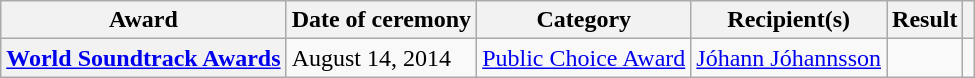<table class="wikitable plainrowheaders sortable">
<tr>
<th scope="col">Award</th>
<th scope="col">Date of ceremony</th>
<th scope="col">Category</th>
<th scope="col">Recipient(s)</th>
<th scope="col">Result</th>
<th scope="col" class="unsortable"></th>
</tr>
<tr>
<th scope="row"><a href='#'>World Soundtrack Awards</a></th>
<td>August 14, 2014</td>
<td><a href='#'>Public Choice Award</a></td>
<td><a href='#'>Jóhann Jóhannsson</a></td>
<td></td>
<td align="center"></td>
</tr>
</table>
